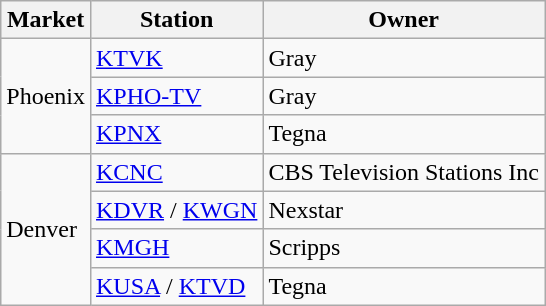<table class="wikitable">
<tr>
<th>Market</th>
<th>Station</th>
<th>Owner</th>
</tr>
<tr>
<td rowspan="3">Phoenix</td>
<td><a href='#'>KTVK</a></td>
<td>Gray</td>
</tr>
<tr>
<td><a href='#'>KPHO-TV</a></td>
<td>Gray</td>
</tr>
<tr>
<td><a href='#'>KPNX</a></td>
<td>Tegna</td>
</tr>
<tr>
<td rowspan="4">Denver</td>
<td><a href='#'>KCNC</a></td>
<td>CBS Television Stations Inc</td>
</tr>
<tr>
<td><a href='#'>KDVR</a> / <a href='#'>KWGN</a></td>
<td>Nexstar</td>
</tr>
<tr>
<td><a href='#'>KMGH</a></td>
<td>Scripps</td>
</tr>
<tr>
<td><a href='#'>KUSA</a> / <a href='#'>KTVD</a></td>
<td>Tegna</td>
</tr>
</table>
